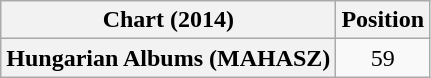<table class="wikitable plainrowheaders" style="text-align:center">
<tr>
<th scope="col">Chart (2014)</th>
<th scope="col">Position</th>
</tr>
<tr>
<th scope="row">Hungarian Albums (MAHASZ)</th>
<td>59</td>
</tr>
</table>
